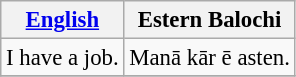<table class="wikitable" style="font-size: 95%">
<tr>
<th><a href='#'>English</a></th>
<th>Estern Balochi</th>
</tr>
<tr>
<td>I have a job.</td>
<td>Manā kār ē asten.</td>
</tr>
<tr>
</tr>
</table>
